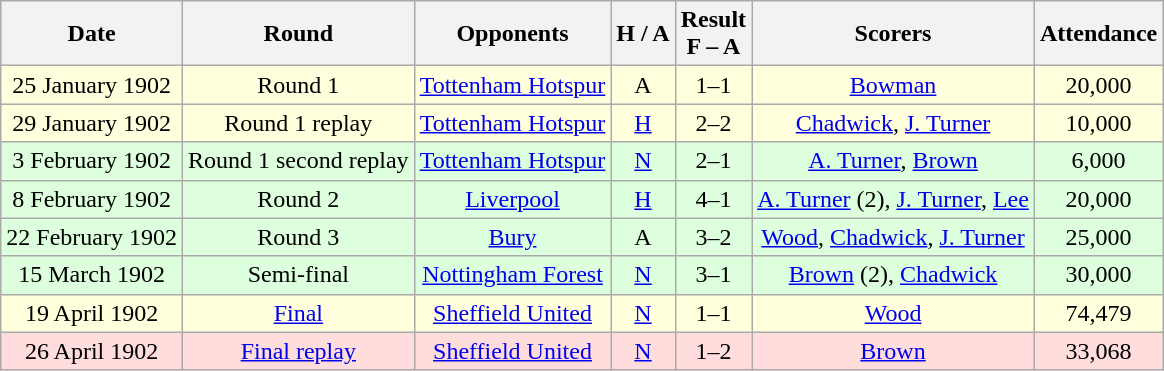<table class="wikitable" style="text-align:center">
<tr>
<th>Date</th>
<th>Round</th>
<th>Opponents</th>
<th>H / A</th>
<th>Result<br>F – A</th>
<th>Scorers</th>
<th>Attendance</th>
</tr>
<tr bgcolor="#ffffdd">
<td>25 January 1902</td>
<td>Round 1</td>
<td><a href='#'>Tottenham Hotspur</a></td>
<td>A</td>
<td>1–1</td>
<td><a href='#'>Bowman</a></td>
<td>20,000</td>
</tr>
<tr bgcolor="#ffffdd">
<td>29 January 1902</td>
<td>Round 1 replay</td>
<td><a href='#'>Tottenham Hotspur</a></td>
<td><a href='#'>H</a></td>
<td>2–2</td>
<td><a href='#'>Chadwick</a>, <a href='#'>J. Turner</a></td>
<td>10,000</td>
</tr>
<tr bgcolor="#ddffdd">
<td>3 February 1902</td>
<td>Round 1 second replay</td>
<td><a href='#'>Tottenham Hotspur</a></td>
<td><a href='#'>N</a></td>
<td>2–1</td>
<td><a href='#'>A. Turner</a>, <a href='#'>Brown</a></td>
<td>6,000</td>
</tr>
<tr bgcolor="#ddffdd">
<td>8 February 1902</td>
<td>Round 2</td>
<td><a href='#'>Liverpool</a></td>
<td><a href='#'>H</a></td>
<td>4–1</td>
<td><a href='#'>A. Turner</a> (2), <a href='#'>J. Turner</a>, <a href='#'>Lee</a></td>
<td>20,000</td>
</tr>
<tr bgcolor="#ddffdd">
<td>22 February 1902</td>
<td>Round 3</td>
<td><a href='#'>Bury</a></td>
<td>A</td>
<td>3–2</td>
<td><a href='#'>Wood</a>, <a href='#'>Chadwick</a>, <a href='#'>J. Turner</a></td>
<td>25,000</td>
</tr>
<tr bgcolor="#ddffdd">
<td>15 March 1902</td>
<td>Semi-final</td>
<td><a href='#'>Nottingham Forest</a></td>
<td><a href='#'>N</a></td>
<td>3–1</td>
<td><a href='#'>Brown</a> (2), <a href='#'>Chadwick</a></td>
<td>30,000</td>
</tr>
<tr bgcolor="#ffffdd">
<td>19 April 1902</td>
<td><a href='#'>Final</a></td>
<td><a href='#'>Sheffield United</a></td>
<td><a href='#'>N</a></td>
<td>1–1</td>
<td><a href='#'>Wood</a></td>
<td>74,479</td>
</tr>
<tr bgcolor="#ffdddd">
<td>26 April 1902</td>
<td><a href='#'>Final replay</a></td>
<td><a href='#'>Sheffield United</a></td>
<td><a href='#'>N</a></td>
<td>1–2</td>
<td><a href='#'>Brown</a></td>
<td>33,068</td>
</tr>
</table>
